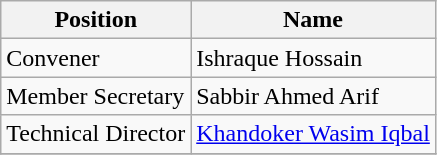<table class="wikitable" style="text-align:left">
<tr>
<th>Position</th>
<th>Name</th>
</tr>
<tr>
<td>Convener</td>
<td> Ishraque Hossain</td>
</tr>
<tr>
<td>Member Secretary</td>
<td> Sabbir Ahmed Arif</td>
</tr>
<tr>
<td>Technical Director</td>
<td> <a href='#'>Khandoker Wasim Iqbal</a></td>
</tr>
<tr>
</tr>
</table>
